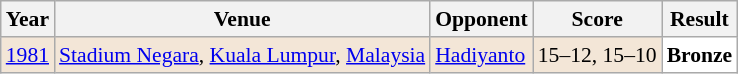<table class="sortable wikitable" style="font-size: 90%;">
<tr>
<th>Year</th>
<th>Venue</th>
<th>Opponent</th>
<th>Score</th>
<th>Result</th>
</tr>
<tr style="background:#F3E6D7">
<td align="center"><a href='#'>1981</a></td>
<td align="left"><a href='#'>Stadium Negara</a>, <a href='#'>Kuala Lumpur</a>, <a href='#'>Malaysia</a></td>
<td align="left"> <a href='#'>Hadiyanto</a></td>
<td align="left">15–12, 15–10</td>
<td style="text-align:left; background:white"> <strong>Bronze</strong></td>
</tr>
</table>
